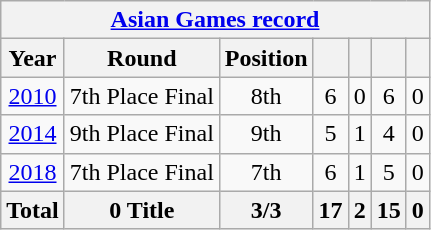<table class="wikitable" style="text-align: center;">
<tr>
<th colspan=7><a href='#'>Asian Games record</a></th>
</tr>
<tr>
<th>Year</th>
<th>Round</th>
<th>Position</th>
<th></th>
<th></th>
<th></th>
<th></th>
</tr>
<tr>
<td> <a href='#'>2010</a></td>
<td>7th Place Final</td>
<td>8th</td>
<td>6</td>
<td>0</td>
<td>6</td>
<td>0</td>
</tr>
<tr>
<td> <a href='#'>2014</a></td>
<td>9th Place Final</td>
<td>9th</td>
<td>5</td>
<td>1</td>
<td>4</td>
<td>0</td>
</tr>
<tr>
<td> <a href='#'>2018</a></td>
<td>7th Place Final</td>
<td>7th</td>
<td>6</td>
<td>1</td>
<td>5</td>
<td>0</td>
</tr>
<tr>
<th>Total</th>
<th>0 Title</th>
<th>3/3</th>
<th>17</th>
<th>2</th>
<th>15</th>
<th>0</th>
</tr>
</table>
